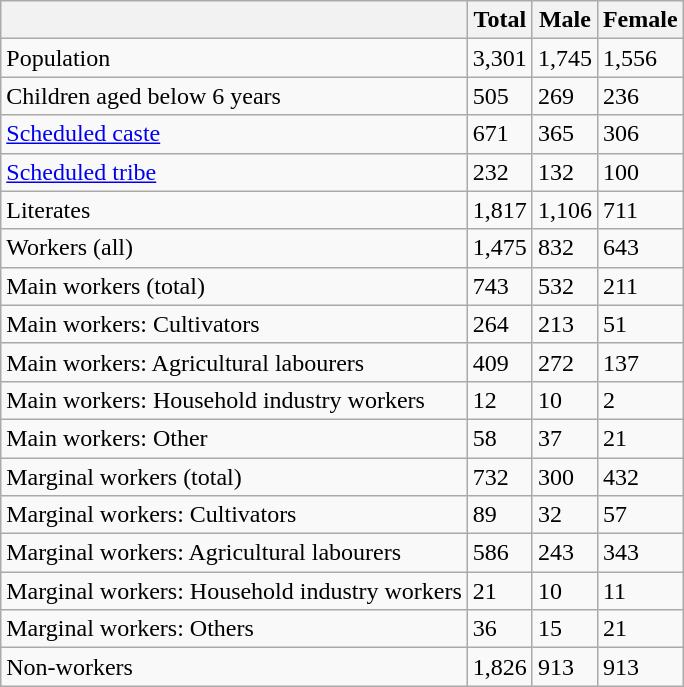<table class="wikitable sortable">
<tr>
<th></th>
<th>Total</th>
<th>Male</th>
<th>Female</th>
</tr>
<tr>
<td>Population</td>
<td>3,301</td>
<td>1,745</td>
<td>1,556</td>
</tr>
<tr>
<td>Children aged below 6 years</td>
<td>505</td>
<td>269</td>
<td>236</td>
</tr>
<tr>
<td><a href='#'>Scheduled caste</a></td>
<td>671</td>
<td>365</td>
<td>306</td>
</tr>
<tr>
<td><a href='#'>Scheduled tribe</a></td>
<td>232</td>
<td>132</td>
<td>100</td>
</tr>
<tr>
<td>Literates</td>
<td>1,817</td>
<td>1,106</td>
<td>711</td>
</tr>
<tr>
<td>Workers (all)</td>
<td>1,475</td>
<td>832</td>
<td>643</td>
</tr>
<tr>
<td>Main workers (total)</td>
<td>743</td>
<td>532</td>
<td>211</td>
</tr>
<tr>
<td>Main workers: Cultivators</td>
<td>264</td>
<td>213</td>
<td>51</td>
</tr>
<tr>
<td>Main workers: Agricultural labourers</td>
<td>409</td>
<td>272</td>
<td>137</td>
</tr>
<tr>
<td>Main workers: Household industry workers</td>
<td>12</td>
<td>10</td>
<td>2</td>
</tr>
<tr>
<td>Main workers: Other</td>
<td>58</td>
<td>37</td>
<td>21</td>
</tr>
<tr>
<td>Marginal workers (total)</td>
<td>732</td>
<td>300</td>
<td>432</td>
</tr>
<tr>
<td>Marginal workers: Cultivators</td>
<td>89</td>
<td>32</td>
<td>57</td>
</tr>
<tr>
<td>Marginal workers: Agricultural labourers</td>
<td>586</td>
<td>243</td>
<td>343</td>
</tr>
<tr>
<td>Marginal workers: Household industry workers</td>
<td>21</td>
<td>10</td>
<td>11</td>
</tr>
<tr>
<td>Marginal workers: Others</td>
<td>36</td>
<td>15</td>
<td>21</td>
</tr>
<tr>
<td>Non-workers</td>
<td>1,826</td>
<td>913</td>
<td>913</td>
</tr>
</table>
